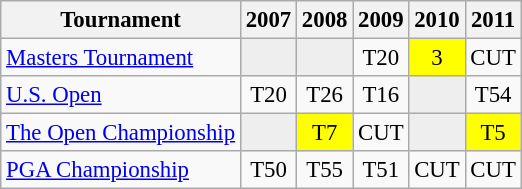<table class="wikitable" style="font-size:95%;text-align:center;">
<tr>
<th>Tournament</th>
<th>2007</th>
<th>2008</th>
<th>2009</th>
<th>2010</th>
<th>2011</th>
</tr>
<tr>
<td align=left><a href='#'>Masters Tournament</a></td>
<td style="background:#eeeeee;"></td>
<td style="background:#eeeeee;"></td>
<td>T20</td>
<td style="background:yellow;">3</td>
<td>CUT</td>
</tr>
<tr>
<td align=left><a href='#'>U.S. Open</a></td>
<td>T20</td>
<td>T26</td>
<td>T16</td>
<td style="background:#eeeeee;"></td>
<td>T54</td>
</tr>
<tr>
<td align=left><a href='#'>The Open Championship</a></td>
<td style="background:#eeeeee;"></td>
<td style="background:yellow;">T7</td>
<td>CUT</td>
<td style="background:#eeeeee;"></td>
<td style="background:yellow;">T5</td>
</tr>
<tr>
<td align=left><a href='#'>PGA Championship</a></td>
<td>T50</td>
<td>T55</td>
<td>T51</td>
<td>CUT</td>
<td>CUT</td>
</tr>
</table>
